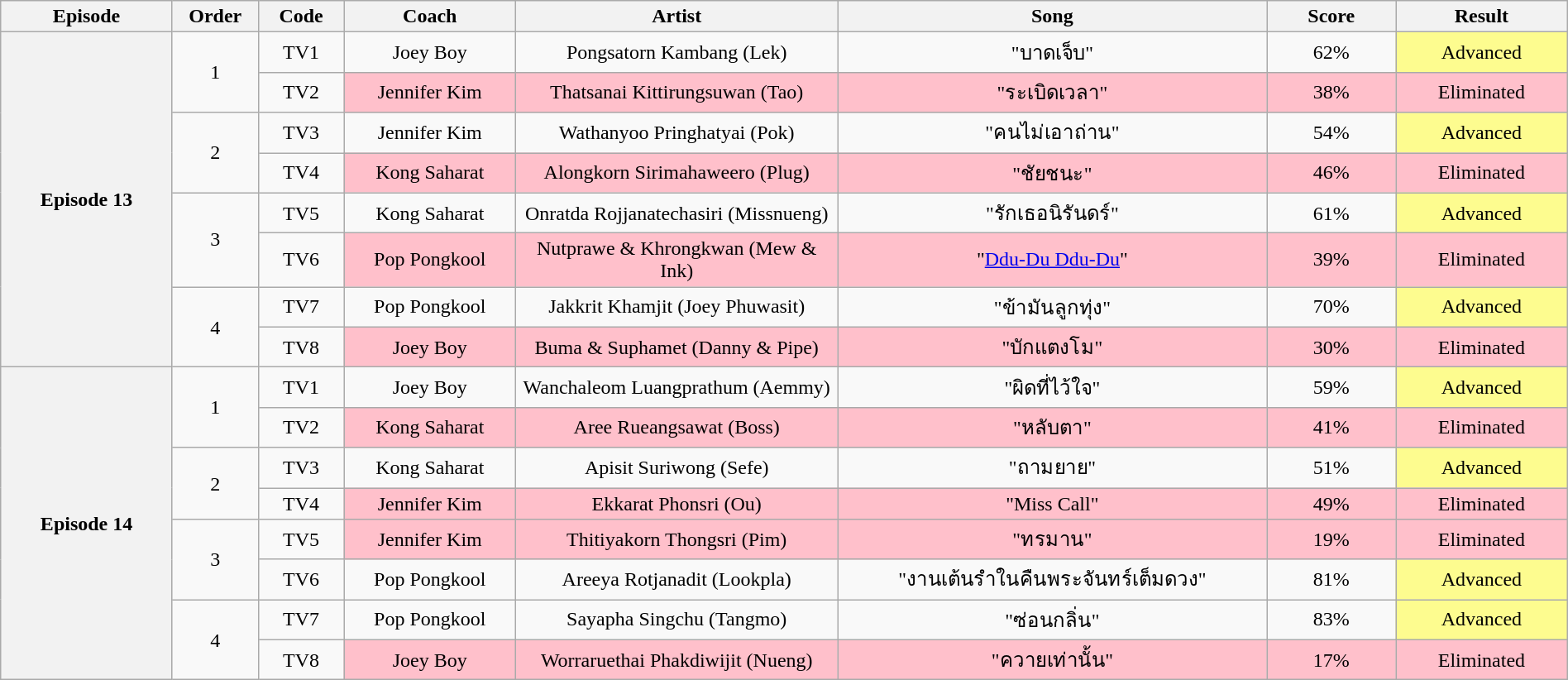<table class="wikitable" style="text-align: center; width:100%;">
<tr>
<th style="width:08%;">Episode</th>
<th style="width:04%;">Order</th>
<th style="width:04%;">Code</th>
<th style="width:08%;">Coach</th>
<th style="width:15%;">Artist</th>
<th style="width:20%;">Song</th>
<th style="width:06%;">Score</th>
<th style="width:08%;">Result</th>
</tr>
<tr>
<th rowspan="8" scope="row">Episode 13<br><small></small></th>
<td rowspan="2">1</td>
<td>TV1</td>
<td>Joey Boy</td>
<td>Pongsatorn Kambang (Lek)</td>
<td>"บาดเจ็บ"</td>
<td>62%</td>
<td bgcolor="#fdfc8f">Advanced</td>
</tr>
<tr>
<td>TV2</td>
<td bgcolor="pink">Jennifer Kim</td>
<td bgcolor="pink">Thatsanai Kittirungsuwan (Tao)</td>
<td bgcolor="pink">"ระเบิดเวลา"</td>
<td bgcolor="pink">38%</td>
<td bgcolor="pink">Eliminated</td>
</tr>
<tr>
<td rowspan="2">2</td>
<td>TV3</td>
<td>Jennifer Kim</td>
<td>Wathanyoo Pringhatyai (Pok)</td>
<td>"คนไม่เอาถ่าน"</td>
<td>54%</td>
<td bgcolor="#fdfc8f">Advanced</td>
</tr>
<tr>
<td>TV4</td>
<td bgcolor="pink">Kong Saharat</td>
<td bgcolor="pink">Alongkorn Sirimahaweero (Plug)</td>
<td bgcolor="pink">"ชัยชนะ"</td>
<td bgcolor="pink">46%</td>
<td bgcolor="pink">Eliminated</td>
</tr>
<tr>
<td rowspan="2">3</td>
<td>TV5</td>
<td>Kong Saharat</td>
<td>Onratda Rojjanatechasiri (Missnueng)</td>
<td>"รักเธอนิรันดร์"</td>
<td>61%</td>
<td bgcolor="#fdfc8f">Advanced</td>
</tr>
<tr>
<td>TV6</td>
<td bgcolor="pink">Pop Pongkool</td>
<td bgcolor="pink">Nutprawe & Khrongkwan (Mew & Ink)</td>
<td bgcolor="pink">"<a href='#'>Ddu-Du Ddu-Du</a>"</td>
<td bgcolor="pink">39%</td>
<td bgcolor="pink">Eliminated</td>
</tr>
<tr>
<td rowspan="2">4</td>
<td>TV7</td>
<td>Pop Pongkool</td>
<td>Jakkrit Khamjit (Joey Phuwasit)</td>
<td>"ข้ามันลูกทุ่ง"</td>
<td>70%</td>
<td bgcolor="#fdfc8f">Advanced</td>
</tr>
<tr>
<td>TV8</td>
<td bgcolor="pink">Joey Boy</td>
<td bgcolor="pink">Buma & Suphamet (Danny & Pipe)</td>
<td bgcolor="pink">"บักแตงโม"</td>
<td bgcolor="pink">30%</td>
<td bgcolor="pink">Eliminated</td>
</tr>
<tr>
<th rowspan="8" scope="row">Episode 14<br><small></small></th>
<td rowspan="2">1</td>
<td>TV1</td>
<td>Joey Boy</td>
<td>Wanchaleom Luangprathum (Aemmy)</td>
<td>"ผิดที่ไว้ใจ"</td>
<td>59%</td>
<td bgcolor="#fdfc8f">Advanced</td>
</tr>
<tr>
<td>TV2</td>
<td bgcolor="pink">Kong Saharat</td>
<td bgcolor="pink">Aree Rueangsawat (Boss)</td>
<td bgcolor="pink">"หลับตา"</td>
<td bgcolor="pink">41%</td>
<td bgcolor="pink">Eliminated</td>
</tr>
<tr>
<td rowspan="2">2</td>
<td>TV3</td>
<td>Kong Saharat</td>
<td>Apisit Suriwong (Sefe)</td>
<td>"ถามยาย"</td>
<td>51%</td>
<td bgcolor="#fdfc8f">Advanced</td>
</tr>
<tr>
<td>TV4</td>
<td bgcolor="pink">Jennifer Kim</td>
<td bgcolor="pink">Ekkarat Phonsri (Ou)</td>
<td bgcolor="pink">"Miss Call"</td>
<td bgcolor="pink">49%</td>
<td bgcolor="pink">Eliminated</td>
</tr>
<tr>
<td rowspan="2">3</td>
<td>TV5</td>
<td bgcolor="pink">Jennifer Kim</td>
<td bgcolor="pink">Thitiyakorn Thongsri (Pim)</td>
<td bgcolor="pink">"ทรมาน"</td>
<td bgcolor="pink">19%</td>
<td bgcolor="pink">Eliminated</td>
</tr>
<tr>
<td>TV6</td>
<td>Pop Pongkool</td>
<td>Areeya Rotjanadit (Lookpla)</td>
<td>"งานเต้นรำในคืนพระจันทร์เต็มดวง"</td>
<td>81%</td>
<td bgcolor="#fdfc8f">Advanced</td>
</tr>
<tr>
<td rowspan="2">4</td>
<td>TV7</td>
<td>Pop Pongkool</td>
<td>Sayapha Singchu (Tangmo)</td>
<td>"ซ่อนกลิ่น"</td>
<td>83%</td>
<td bgcolor="#fdfc8f">Advanced</td>
</tr>
<tr>
<td>TV8</td>
<td bgcolor="pink">Joey Boy</td>
<td bgcolor="pink">Worraruethai Phakdiwijit (Nueng)</td>
<td bgcolor="pink">"ควายเท่านั้น"</td>
<td bgcolor="pink">17%</td>
<td bgcolor="pink">Eliminated</td>
</tr>
</table>
